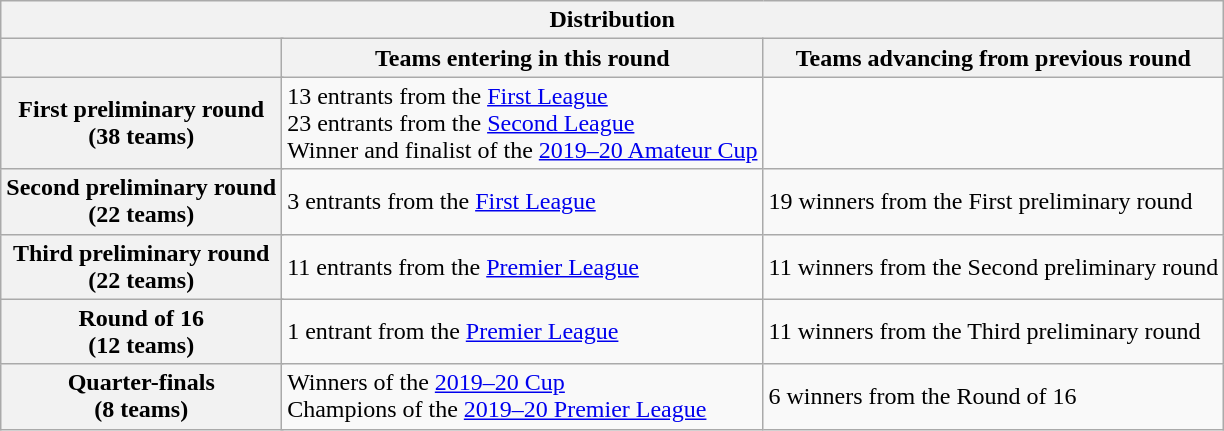<table class="wikitable">
<tr>
<th colspan=4>Distribution</th>
</tr>
<tr>
<th colspan="2"></th>
<th>Teams entering in this round</th>
<th>Teams advancing from previous round</th>
</tr>
<tr>
<th colspan=2>First preliminary round<br> (38 teams)</th>
<td>13 entrants from the <a href='#'>First League</a><br>23 entrants from the <a href='#'>Second League</a><br>Winner and finalist of the <a href='#'>2019–20 Amateur Cup</a></td>
<td></td>
</tr>
<tr>
<th colspan=2>Second preliminary round<br> (22 teams)</th>
<td>3 entrants from the <a href='#'>First League</a><br></td>
<td>19 winners from the First preliminary round</td>
</tr>
<tr>
<th colspan=2>Third preliminary round<br> (22 teams)</th>
<td>11 entrants from the <a href='#'>Premier League</a></td>
<td>11 winners from the Second preliminary round</td>
</tr>
<tr>
<th colspan=2>Round of 16<br> (12 teams)</th>
<td>1 entrant from the <a href='#'>Premier League</a></td>
<td>11 winners from the Third preliminary round</td>
</tr>
<tr>
<th colspan=2>Quarter-finals<br> (8 teams)</th>
<td>Winners of the <a href='#'>2019–20 Cup</a><br>Champions of the <a href='#'>2019–20 Premier League</a></td>
<td>6 winners from the Round of 16</td>
</tr>
</table>
